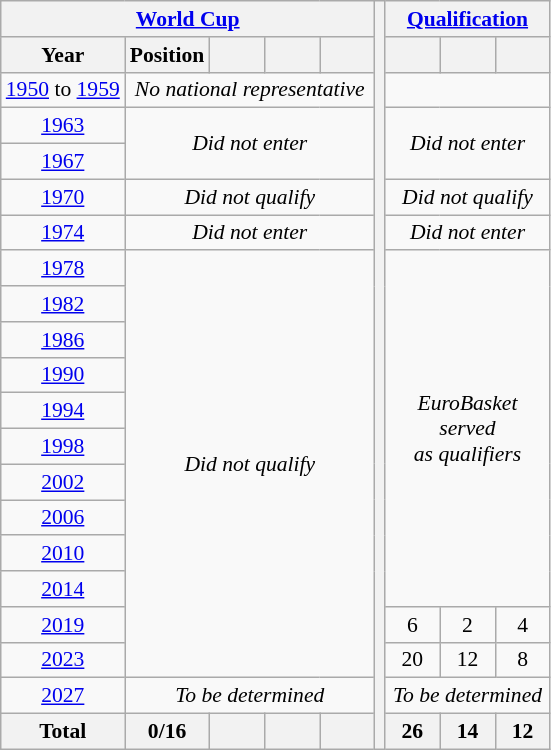<table class="wikitable" style="text-align: center;font-size:90%;">
<tr>
<th colspan=5><a href='#'>World Cup</a></th>
<th rowspan=21></th>
<th colspan=3><a href='#'>Qualification</a></th>
</tr>
<tr>
<th>Year</th>
<th>Position</th>
<th width=30></th>
<th width=30></th>
<th width=30></th>
<th width=30></th>
<th width=30></th>
<th width=30></th>
</tr>
<tr>
<td><a href='#'>1950</a> to <a href='#'>1959</a></td>
<td colspan=4><em>No national representative</em></td>
</tr>
<tr>
<td> <a href='#'>1963</a></td>
<td colspan=4 rowspan=2><em>Did not enter</em></td>
<td colspan=3 rowspan=2><em>Did not enter</em></td>
</tr>
<tr>
<td> <a href='#'>1967</a></td>
</tr>
<tr>
<td> <a href='#'>1970</a></td>
<td colspan=4><em>Did not qualify</em></td>
<td colspan=3><em>Did not qualify</em></td>
</tr>
<tr>
<td> <a href='#'>1974</a></td>
<td colspan=4><em>Did not enter</em></td>
<td colspan=3><em>Did not enter</em></td>
</tr>
<tr>
<td> <a href='#'>1978</a></td>
<td colspan=4 rowspan=12><em>Did not qualify</em></td>
<td colspan=3 rowspan=10><em>EuroBasket served<br>as qualifiers</em></td>
</tr>
<tr>
<td> <a href='#'>1982</a></td>
</tr>
<tr>
<td> <a href='#'>1986</a></td>
</tr>
<tr>
<td> <a href='#'>1990</a></td>
</tr>
<tr>
<td> <a href='#'>1994</a></td>
</tr>
<tr>
<td> <a href='#'>1998</a></td>
</tr>
<tr>
<td> <a href='#'>2002</a></td>
</tr>
<tr>
<td> <a href='#'>2006</a></td>
</tr>
<tr>
<td> <a href='#'>2010</a></td>
</tr>
<tr>
<td> <a href='#'>2014</a></td>
</tr>
<tr>
<td> <a href='#'>2019</a></td>
<td>6</td>
<td>2</td>
<td>4</td>
</tr>
<tr>
<td> <a href='#'>2023</a></td>
<td>20</td>
<td>12</td>
<td>8</td>
</tr>
<tr>
<td> <a href='#'>2027</a></td>
<td colspan=4><em>To be determined</em></td>
<td colspan=3><em>To be determined</em></td>
</tr>
<tr>
<th>Total</th>
<th>0/16</th>
<th></th>
<th></th>
<th></th>
<th>26</th>
<th>14</th>
<th>12</th>
</tr>
</table>
